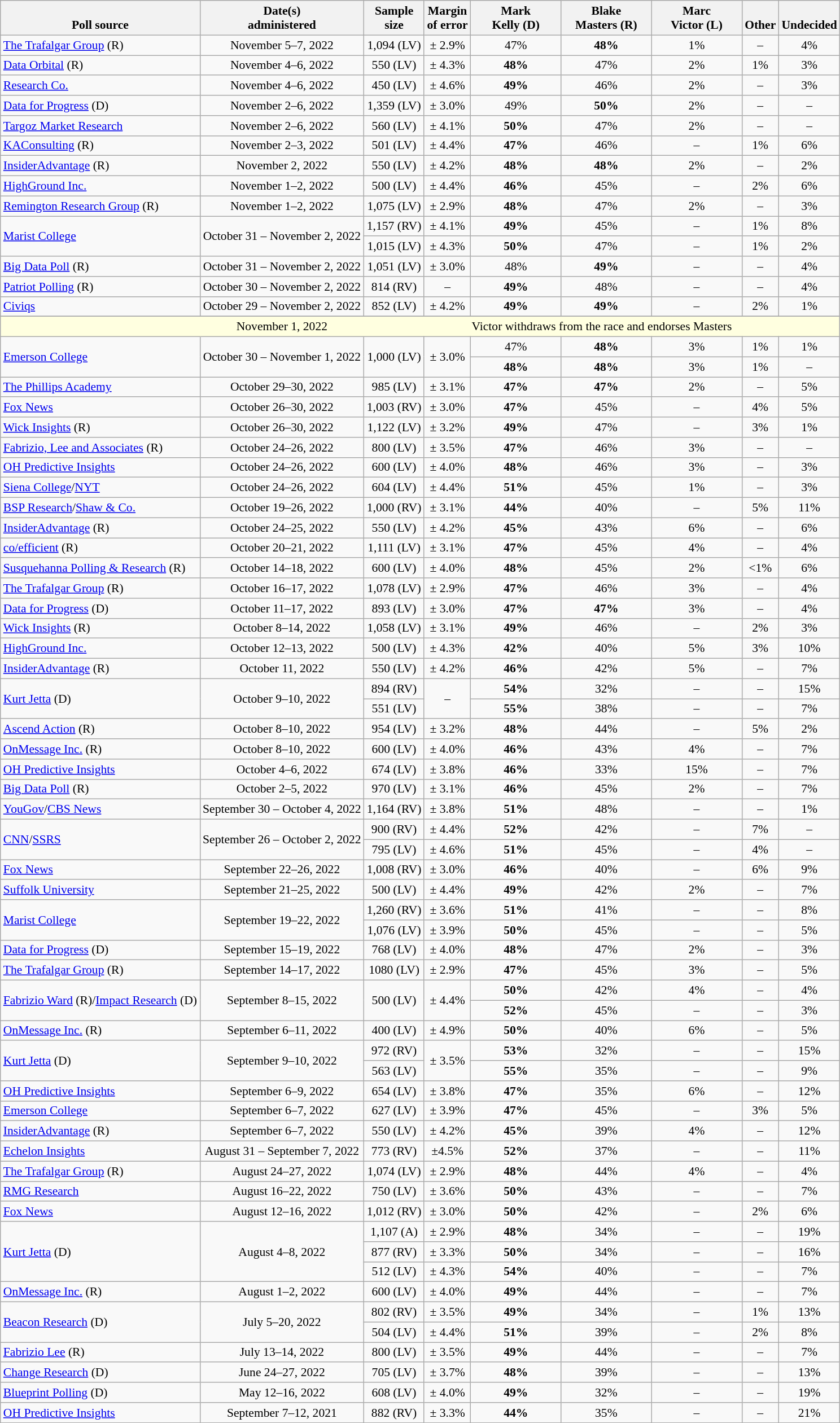<table class="wikitable" style="font-size:90%;text-align:center;">
<tr valign=bottom>
<th>Poll source</th>
<th>Date(s)<br>administered</th>
<th>Sample<br>size</th>
<th>Margin<br>of error</th>
<th style="width:100px;">Mark<br>Kelly (D)</th>
<th style="width:100px;">Blake<br>Masters (R)</th>
<th style="width:100px;">Marc<br>Victor (L)</th>
<th>Other</th>
<th>Undecided</th>
</tr>
<tr>
<td style="text-align:left;"><a href='#'>The Trafalgar Group</a> (R)</td>
<td>November 5–7, 2022</td>
<td>1,094 (LV)</td>
<td>± 2.9%</td>
<td>47%</td>
<td><strong>48%</strong></td>
<td>1%</td>
<td>–</td>
<td>4%</td>
</tr>
<tr>
<td style="text-align:left;"><a href='#'>Data Orbital</a> (R)</td>
<td>November 4–6, 2022</td>
<td>550 (LV)</td>
<td>± 4.3%</td>
<td><strong>48%</strong></td>
<td>47%</td>
<td>2%</td>
<td>1%</td>
<td>3%</td>
</tr>
<tr>
<td style="text-align:left;"><a href='#'>Research Co.</a></td>
<td>November 4–6, 2022</td>
<td>450 (LV)</td>
<td>± 4.6%</td>
<td><strong>49%</strong></td>
<td>46%</td>
<td>2%</td>
<td>–</td>
<td>3%</td>
</tr>
<tr>
<td style="text-align:left;"><a href='#'>Data for Progress</a> (D)</td>
<td>November 2–6, 2022</td>
<td>1,359 (LV)</td>
<td>± 3.0%</td>
<td>49%</td>
<td><strong>50%</strong></td>
<td>2%</td>
<td>–</td>
<td>–</td>
</tr>
<tr>
<td style="text-align:left;"><a href='#'>Targoz Market Research</a></td>
<td>November 2–6, 2022</td>
<td>560 (LV)</td>
<td>± 4.1%</td>
<td><strong>50%</strong></td>
<td>47%</td>
<td>2%</td>
<td>–</td>
<td>–</td>
</tr>
<tr>
<td style="text-align:left;"><a href='#'>KAConsulting</a> (R)</td>
<td>November 2–3, 2022</td>
<td>501 (LV)</td>
<td>± 4.4%</td>
<td><strong>47%</strong></td>
<td>46%</td>
<td>–</td>
<td>1%</td>
<td>6%</td>
</tr>
<tr>
<td style="text-align:left;"><a href='#'>InsiderAdvantage</a> (R)</td>
<td>November 2, 2022</td>
<td>550 (LV)</td>
<td>± 4.2%</td>
<td><strong>48%</strong></td>
<td><strong>48%</strong></td>
<td>2%</td>
<td>–</td>
<td>2%</td>
</tr>
<tr>
<td style="text-align:left;"><a href='#'>HighGround Inc.</a></td>
<td>November 1–2, 2022</td>
<td>500 (LV)</td>
<td>± 4.4%</td>
<td><strong>46%</strong></td>
<td>45%</td>
<td>–</td>
<td>2%</td>
<td>6%</td>
</tr>
<tr>
<td style="text-align:left;"><a href='#'>Remington Research Group</a> (R)</td>
<td>November 1–2, 2022</td>
<td>1,075 (LV)</td>
<td>± 2.9%</td>
<td><strong>48%</strong></td>
<td>47%</td>
<td>2%</td>
<td>–</td>
<td>3%</td>
</tr>
<tr>
<td style="text-align:left;" rowspan="2"><a href='#'>Marist College</a></td>
<td rowspan="2">October 31 – November 2, 2022</td>
<td>1,157 (RV)</td>
<td>± 4.1%</td>
<td><strong>49%</strong></td>
<td>45%</td>
<td>–</td>
<td>1%</td>
<td>8%</td>
</tr>
<tr>
<td>1,015 (LV)</td>
<td>± 4.3%</td>
<td><strong>50%</strong></td>
<td>47%</td>
<td>–</td>
<td>1%</td>
<td>2%</td>
</tr>
<tr>
<td style="text-align:left;"><a href='#'>Big Data Poll</a> (R)</td>
<td>October 31 – November 2, 2022</td>
<td>1,051 (LV)</td>
<td>± 3.0%</td>
<td>48%</td>
<td><strong>49%</strong></td>
<td>–</td>
<td>–</td>
<td>4%</td>
</tr>
<tr>
<td style="text-align:left;"><a href='#'>Patriot Polling</a> (R)</td>
<td>October 30 – November 2, 2022</td>
<td>814 (RV)</td>
<td>–</td>
<td><strong>49%</strong></td>
<td>48%</td>
<td>–</td>
<td>–</td>
<td>4%</td>
</tr>
<tr>
<td style="text-align:left;"><a href='#'>Civiqs</a></td>
<td>October 29 – November 2, 2022</td>
<td>852 (LV)</td>
<td>± 4.2%</td>
<td><strong>49%</strong></td>
<td><strong>49%</strong></td>
<td>–</td>
<td>2%</td>
<td>1%</td>
</tr>
<tr>
</tr>
<tr style="background:lightyellow;">
<td style="border-right-style:hidden; background:lightyellow;"></td>
<td style="border-right-style:hidden; ">November 1, 2022</td>
<td colspan="17">Victor withdraws from the race and endorses Masters</td>
</tr>
<tr>
<td style="text-align:left;" rowspan="2"><a href='#'>Emerson College</a></td>
<td rowspan="2">October 30 – November 1, 2022</td>
<td rowspan="2">1,000 (LV)</td>
<td rowspan="2">± 3.0%</td>
<td>47%</td>
<td><strong>48%</strong></td>
<td>3%</td>
<td>1%</td>
<td>1%</td>
</tr>
<tr>
<td><strong>48%</strong></td>
<td><strong>48%</strong></td>
<td>3%</td>
<td>1%</td>
<td>–</td>
</tr>
<tr>
<td style="text-align:left;"><a href='#'>The Phillips Academy</a></td>
<td>October 29–30, 2022</td>
<td>985 (LV)</td>
<td>± 3.1%</td>
<td><strong>47%</strong></td>
<td><strong>47%</strong></td>
<td>2%</td>
<td>–</td>
<td>5%</td>
</tr>
<tr>
<td style="text-align:left;"><a href='#'>Fox News</a></td>
<td>October 26–30, 2022</td>
<td>1,003 (RV)</td>
<td>± 3.0%</td>
<td><strong>47%</strong></td>
<td>45%</td>
<td>–</td>
<td>4%</td>
<td>5%</td>
</tr>
<tr>
<td style="text-align:left;"><a href='#'>Wick Insights</a> (R)</td>
<td>October 26–30, 2022</td>
<td>1,122 (LV)</td>
<td>± 3.2%</td>
<td><strong>49%</strong></td>
<td>47%</td>
<td>–</td>
<td>3%</td>
<td>1%</td>
</tr>
<tr>
<td style="text-align:left;"><a href='#'>Fabrizio, Lee and Associates</a> (R)</td>
<td>October 24–26, 2022</td>
<td>800 (LV)</td>
<td>± 3.5%</td>
<td><strong>47%</strong></td>
<td>46%</td>
<td>3%</td>
<td>–</td>
<td>–</td>
</tr>
<tr>
<td style="text-align:left;"><a href='#'>OH Predictive Insights</a></td>
<td>October 24–26, 2022</td>
<td>600 (LV)</td>
<td>± 4.0%</td>
<td><strong>48%</strong></td>
<td>46%</td>
<td>3%</td>
<td>–</td>
<td>3%</td>
</tr>
<tr>
<td style="text-align:left;"><a href='#'>Siena College</a>/<a href='#'>NYT</a></td>
<td>October 24–26, 2022</td>
<td>604 (LV)</td>
<td>± 4.4%</td>
<td><strong>51%</strong></td>
<td>45%</td>
<td>1%</td>
<td>–</td>
<td>3%</td>
</tr>
<tr>
<td style="text-align:left;"><a href='#'>BSP Research</a>/<a href='#'>Shaw & Co.</a></td>
<td>October 19–26, 2022</td>
<td>1,000 (RV)</td>
<td>± 3.1%</td>
<td><strong>44%</strong></td>
<td>40%</td>
<td>–</td>
<td>5%</td>
<td>11%</td>
</tr>
<tr>
<td style="text-align:left;"><a href='#'>InsiderAdvantage</a> (R)</td>
<td>October 24–25, 2022</td>
<td>550 (LV)</td>
<td>± 4.2%</td>
<td><strong>45%</strong></td>
<td>43%</td>
<td>6%</td>
<td>–</td>
<td>6%</td>
</tr>
<tr>
<td style="text-align:left;"><a href='#'>co/efficient</a> (R)</td>
<td>October 20–21, 2022</td>
<td>1,111 (LV)</td>
<td>± 3.1%</td>
<td><strong>47%</strong></td>
<td>45%</td>
<td>4%</td>
<td>–</td>
<td>4%</td>
</tr>
<tr>
<td style="text-align:left;"><a href='#'>Susquehanna Polling & Research</a> (R)</td>
<td>October 14–18, 2022</td>
<td>600 (LV)</td>
<td>± 4.0%</td>
<td><strong>48%</strong></td>
<td>45%</td>
<td>2%</td>
<td><1%</td>
<td>6%</td>
</tr>
<tr>
<td style="text-align:left;"><a href='#'>The Trafalgar Group</a> (R)</td>
<td>October 16–17, 2022</td>
<td>1,078 (LV)</td>
<td>± 2.9%</td>
<td><strong>47%</strong></td>
<td>46%</td>
<td>3%</td>
<td>–</td>
<td>4%</td>
</tr>
<tr>
<td style="text-align:left;"><a href='#'>Data for Progress</a> (D)</td>
<td>October 11–17, 2022</td>
<td>893 (LV)</td>
<td>± 3.0%</td>
<td><strong>47%</strong></td>
<td><strong>47%</strong></td>
<td>3%</td>
<td>–</td>
<td>4%</td>
</tr>
<tr>
<td style="text-align:left;"><a href='#'>Wick Insights</a> (R)</td>
<td>October 8–14, 2022</td>
<td>1,058 (LV)</td>
<td>± 3.1%</td>
<td><strong>49%</strong></td>
<td>46%</td>
<td>–</td>
<td>2%</td>
<td>3%</td>
</tr>
<tr>
<td style="text-align:left;"><a href='#'>HighGround Inc.</a></td>
<td>October 12–13, 2022</td>
<td>500 (LV)</td>
<td>± 4.3%</td>
<td><strong>42%</strong></td>
<td>40%</td>
<td>5%</td>
<td>3%</td>
<td>10%</td>
</tr>
<tr>
<td style="text-align:left;"><a href='#'>InsiderAdvantage</a> (R)</td>
<td>October 11, 2022</td>
<td>550 (LV)</td>
<td>± 4.2%</td>
<td><strong>46%</strong></td>
<td>42%</td>
<td>5%</td>
<td>–</td>
<td>7%</td>
</tr>
<tr>
<td style="text-align:left;" rowspan="2"><a href='#'>Kurt Jetta</a> (D)</td>
<td rowspan="2">October 9–10, 2022</td>
<td>894 (RV)</td>
<td rowspan="2">–</td>
<td><strong>54%</strong></td>
<td>32%</td>
<td>–</td>
<td>–</td>
<td>15%</td>
</tr>
<tr>
<td>551 (LV)</td>
<td><strong>55%</strong></td>
<td>38%</td>
<td>–</td>
<td>–</td>
<td>7%</td>
</tr>
<tr>
<td style="text-align:left;"><a href='#'>Ascend Action</a> (R)</td>
<td>October 8–10, 2022</td>
<td>954 (LV)</td>
<td>± 3.2%</td>
<td><strong>48%</strong></td>
<td>44%</td>
<td>–</td>
<td>5%</td>
<td>2%</td>
</tr>
<tr>
<td style="text-align:left;"><a href='#'>OnMessage Inc.</a> (R)</td>
<td>October 8–10, 2022</td>
<td>600 (LV)</td>
<td>± 4.0%</td>
<td><strong>46%</strong></td>
<td>43%</td>
<td>4%</td>
<td>–</td>
<td>7%</td>
</tr>
<tr>
<td style="text-align:left;"><a href='#'>OH Predictive Insights</a></td>
<td>October 4–6, 2022</td>
<td>674 (LV)</td>
<td>± 3.8%</td>
<td><strong>46%</strong></td>
<td>33%</td>
<td>15%</td>
<td>–</td>
<td>7%</td>
</tr>
<tr>
<td style="text-align:left;"><a href='#'>Big Data Poll</a> (R)</td>
<td>October 2–5, 2022</td>
<td>970 (LV)</td>
<td>± 3.1%</td>
<td><strong>46%</strong></td>
<td>45%</td>
<td>2%</td>
<td>–</td>
<td>7%</td>
</tr>
<tr>
<td style="text-align:left;"><a href='#'>YouGov</a>/<a href='#'>CBS News</a></td>
<td>September 30 – October 4, 2022</td>
<td>1,164 (RV)</td>
<td>± 3.8%</td>
<td><strong>51%</strong></td>
<td>48%</td>
<td>–</td>
<td>–</td>
<td>1%</td>
</tr>
<tr>
<td style="text-align:left;" rowspan="2"><a href='#'>CNN</a>/<a href='#'>SSRS</a></td>
<td rowspan="2">September 26 – October 2, 2022</td>
<td>900 (RV)</td>
<td>± 4.4%</td>
<td><strong>52%</strong></td>
<td>42%</td>
<td>–</td>
<td>7%</td>
<td>–</td>
</tr>
<tr>
<td>795 (LV)</td>
<td>± 4.6%</td>
<td><strong>51%</strong></td>
<td>45%</td>
<td>–</td>
<td>4%</td>
<td>–</td>
</tr>
<tr>
<td style="text-align:left;"><a href='#'>Fox News</a></td>
<td>September 22–26, 2022</td>
<td>1,008 (RV)</td>
<td>± 3.0%</td>
<td><strong>46%</strong></td>
<td>40%</td>
<td>–</td>
<td>6%</td>
<td>9%</td>
</tr>
<tr>
<td style="text-align:left;"><a href='#'>Suffolk University</a></td>
<td>September 21–25, 2022</td>
<td>500 (LV)</td>
<td>± 4.4%</td>
<td><strong>49%</strong></td>
<td>42%</td>
<td>2%</td>
<td>–</td>
<td>7%</td>
</tr>
<tr>
<td style="text-align:left;" rowspan="2"><a href='#'>Marist College</a></td>
<td rowspan="2">September 19–22, 2022</td>
<td>1,260 (RV)</td>
<td>± 3.6%</td>
<td><strong>51%</strong></td>
<td>41%</td>
<td>–</td>
<td>–</td>
<td>8%</td>
</tr>
<tr>
<td>1,076 (LV)</td>
<td>± 3.9%</td>
<td><strong>50%</strong></td>
<td>45%</td>
<td>–</td>
<td>–</td>
<td>5%</td>
</tr>
<tr>
<td style="text-align:left;"><a href='#'>Data for Progress</a> (D)</td>
<td>September 15–19, 2022</td>
<td>768 (LV)</td>
<td>± 4.0%</td>
<td><strong>48%</strong></td>
<td>47%</td>
<td>2%</td>
<td>–</td>
<td>3%</td>
</tr>
<tr>
<td style="text-align:left;"><a href='#'>The Trafalgar Group</a> (R)</td>
<td>September 14–17, 2022</td>
<td>1080 (LV)</td>
<td>± 2.9%</td>
<td><strong>47%</strong></td>
<td>45%</td>
<td>3%</td>
<td>–</td>
<td>5%</td>
</tr>
<tr>
<td style="text-align:left;" rowspan="2"><a href='#'>Fabrizio Ward</a> (R)/<a href='#'>Impact Research</a> (D)</td>
<td rowspan="2">September 8–15, 2022</td>
<td rowspan="2">500 (LV)</td>
<td rowspan="2">± 4.4%</td>
<td><strong>50%</strong></td>
<td>42%</td>
<td>4%</td>
<td>–</td>
<td>4%</td>
</tr>
<tr>
<td><strong>52%</strong></td>
<td>45%</td>
<td>–</td>
<td>–</td>
<td>3%</td>
</tr>
<tr>
<td style="text-align:left;"><a href='#'>OnMessage Inc.</a> (R)</td>
<td>September 6–11, 2022</td>
<td>400 (LV)</td>
<td>± 4.9%</td>
<td><strong>50%</strong></td>
<td>40%</td>
<td>6%</td>
<td>–</td>
<td>5%</td>
</tr>
<tr>
<td style="text-align:left;" rowspan="2"><a href='#'>Kurt Jetta</a> (D)</td>
<td rowspan="2">September 9–10, 2022</td>
<td>972 (RV)</td>
<td rowspan="2">± 3.5%</td>
<td><strong>53%</strong></td>
<td>32%</td>
<td>–</td>
<td>–</td>
<td>15%</td>
</tr>
<tr>
<td>563 (LV)</td>
<td><strong>55%</strong></td>
<td>35%</td>
<td>–</td>
<td>–</td>
<td>9%</td>
</tr>
<tr>
<td style="text-align:left;"><a href='#'>OH Predictive Insights</a></td>
<td>September 6–9, 2022</td>
<td>654 (LV)</td>
<td>± 3.8%</td>
<td><strong>47%</strong></td>
<td>35%</td>
<td>6%</td>
<td>–</td>
<td>12%</td>
</tr>
<tr>
<td style="text-align:left;"><a href='#'>Emerson College</a></td>
<td>September 6–7, 2022</td>
<td>627 (LV)</td>
<td>± 3.9%</td>
<td><strong>47%</strong></td>
<td>45%</td>
<td>–</td>
<td>3%</td>
<td>5%</td>
</tr>
<tr>
<td style="text-align:left;"><a href='#'>InsiderAdvantage</a> (R)</td>
<td>September 6–7, 2022</td>
<td>550 (LV)</td>
<td>± 4.2%</td>
<td><strong>45%</strong></td>
<td>39%</td>
<td>4%</td>
<td>–</td>
<td>12%</td>
</tr>
<tr>
<td style="text-align:left;"><a href='#'>Echelon Insights</a></td>
<td>August 31 – September 7, 2022</td>
<td>773 (RV)</td>
<td>±4.5%</td>
<td><strong>52%</strong></td>
<td>37%</td>
<td>–</td>
<td>–</td>
<td>11%</td>
</tr>
<tr>
<td style="text-align:left;"><a href='#'>The Trafalgar Group</a> (R)</td>
<td>August 24–27, 2022</td>
<td>1,074 (LV)</td>
<td>± 2.9%</td>
<td><strong>48%</strong></td>
<td>44%</td>
<td>4%</td>
<td>–</td>
<td>4%</td>
</tr>
<tr>
<td style="text-align:left;"><a href='#'>RMG Research</a></td>
<td>August 16–22, 2022</td>
<td>750 (LV)</td>
<td>± 3.6%</td>
<td><strong>50%</strong></td>
<td>43%</td>
<td>–</td>
<td>–</td>
<td>7%</td>
</tr>
<tr>
<td style="text-align:left;"><a href='#'>Fox News</a></td>
<td>August 12–16, 2022</td>
<td>1,012 (RV)</td>
<td>± 3.0%</td>
<td><strong>50%</strong></td>
<td>42%</td>
<td>–</td>
<td>2%</td>
<td>6%</td>
</tr>
<tr>
<td style="text-align:left;" rowspan="3"><a href='#'>Kurt Jetta</a> (D)</td>
<td rowspan="3">August 4–8, 2022</td>
<td>1,107 (A)</td>
<td>± 2.9%</td>
<td><strong>48%</strong></td>
<td>34%</td>
<td>–</td>
<td>–</td>
<td>19%</td>
</tr>
<tr>
<td>877 (RV)</td>
<td>± 3.3%</td>
<td><strong>50%</strong></td>
<td>34%</td>
<td>–</td>
<td>–</td>
<td>16%</td>
</tr>
<tr>
<td>512 (LV)</td>
<td>± 4.3%</td>
<td><strong>54%</strong></td>
<td>40%</td>
<td>–</td>
<td>–</td>
<td>7%</td>
</tr>
<tr>
<td style="text-align:left;"><a href='#'>OnMessage Inc.</a> (R)</td>
<td>August 1–2, 2022</td>
<td>600 (LV)</td>
<td>± 4.0%</td>
<td><strong>49%</strong></td>
<td>44%</td>
<td>–</td>
<td>–</td>
<td>7%</td>
</tr>
<tr>
<td style="text-align:left;" rowspan="2"><a href='#'>Beacon Research</a> (D)</td>
<td rowspan="2">July 5–20, 2022</td>
<td>802 (RV)</td>
<td>± 3.5%</td>
<td><strong>49%</strong></td>
<td>34%</td>
<td>–</td>
<td>1%</td>
<td>13%</td>
</tr>
<tr>
<td>504 (LV)</td>
<td>± 4.4%</td>
<td><strong>51%</strong></td>
<td>39%</td>
<td>–</td>
<td>2%</td>
<td>8%</td>
</tr>
<tr>
<td style="text-align:left;"><a href='#'>Fabrizio Lee</a> (R)</td>
<td>July 13–14, 2022</td>
<td>800 (LV)</td>
<td>± 3.5%</td>
<td><strong>49%</strong></td>
<td>44%</td>
<td>–</td>
<td>–</td>
<td>7%</td>
</tr>
<tr>
<td style="text-align:left;"><a href='#'>Change Research</a> (D)</td>
<td>June 24–27, 2022</td>
<td>705 (LV)</td>
<td>± 3.7%</td>
<td><strong>48%</strong></td>
<td>39%</td>
<td>–</td>
<td>–</td>
<td>13%</td>
</tr>
<tr>
<td style="text-align:left;"><a href='#'>Blueprint Polling</a> (D)</td>
<td>May 12–16, 2022</td>
<td>608 (LV)</td>
<td>± 4.0%</td>
<td><strong>49%</strong></td>
<td>32%</td>
<td>–</td>
<td>–</td>
<td>19%</td>
</tr>
<tr>
<td style="text-align:left;"><a href='#'>OH Predictive Insights</a></td>
<td>September 7–12, 2021</td>
<td>882 (RV)</td>
<td>± 3.3%</td>
<td><strong>44%</strong></td>
<td>35%</td>
<td>–</td>
<td>–</td>
<td>21%</td>
</tr>
</table>
